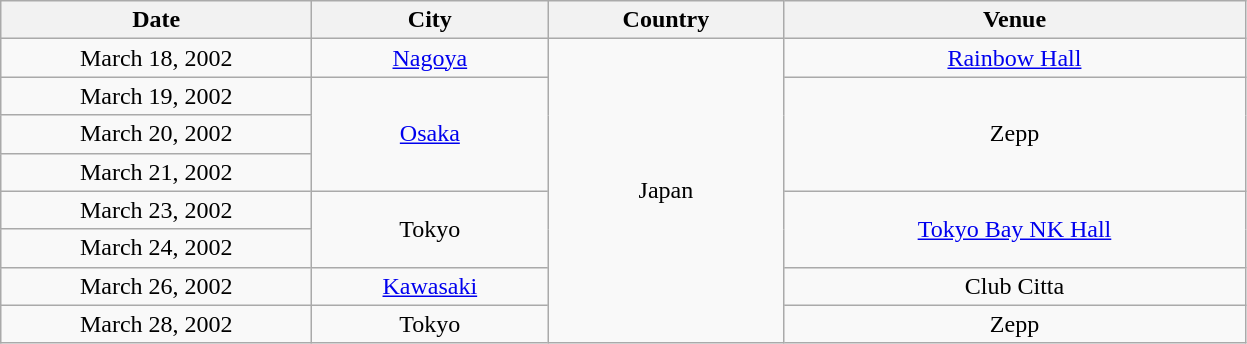<table class="wikitable" style="text-align:center;">
<tr>
<th width="200">Date</th>
<th width="150">City</th>
<th width="150">Country</th>
<th width="300">Venue</th>
</tr>
<tr>
<td>March 18, 2002</td>
<td><a href='#'>Nagoya</a></td>
<td rowspan="8">Japan</td>
<td><a href='#'>Rainbow Hall</a></td>
</tr>
<tr>
<td>March 19, 2002</td>
<td rowspan="3"><a href='#'>Osaka</a></td>
<td rowspan="3">Zepp</td>
</tr>
<tr>
<td>March 20, 2002</td>
</tr>
<tr>
<td>March 21, 2002</td>
</tr>
<tr>
<td>March 23, 2002</td>
<td rowspan="2">Tokyo</td>
<td rowspan="2"><a href='#'>Tokyo Bay NK Hall</a></td>
</tr>
<tr>
<td>March 24, 2002</td>
</tr>
<tr>
<td>March 26, 2002</td>
<td><a href='#'>Kawasaki</a></td>
<td>Club Citta</td>
</tr>
<tr>
<td>March 28, 2002</td>
<td>Tokyo</td>
<td>Zepp</td>
</tr>
</table>
